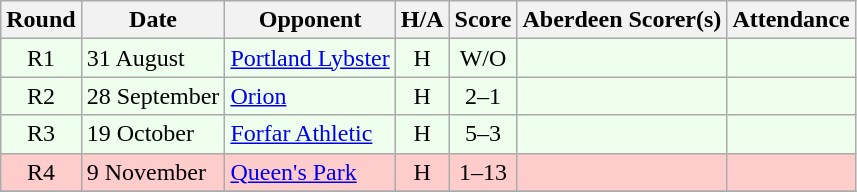<table class="wikitable" style="text-align:center">
<tr>
<th>Round</th>
<th>Date</th>
<th>Opponent</th>
<th>H/A</th>
<th>Score</th>
<th>Aberdeen Scorer(s)</th>
<th>Attendance</th>
</tr>
<tr bgcolor=#EEFFEE>
<td>R1</td>
<td align=left>31 August</td>
<td align=left><a href='#'>Portland Lybster</a></td>
<td>H</td>
<td>W/O</td>
<td align=left></td>
<td></td>
</tr>
<tr bgcolor=#EEFFEE>
<td>R2</td>
<td align=left>28 September</td>
<td align=left><a href='#'>Orion</a></td>
<td>H</td>
<td>2–1</td>
<td align=left></td>
<td></td>
</tr>
<tr bgcolor=#EEFFEE>
<td>R3</td>
<td align=left>19 October</td>
<td align=left><a href='#'>Forfar Athletic</a></td>
<td>H</td>
<td>5–3</td>
<td align=left></td>
<td></td>
</tr>
<tr bgcolor=#FFCCCC>
<td>R4</td>
<td align=left>9 November</td>
<td align=left><a href='#'>Queen's Park</a></td>
<td>H</td>
<td>1–13</td>
<td align=left></td>
<td></td>
</tr>
<tr>
</tr>
</table>
